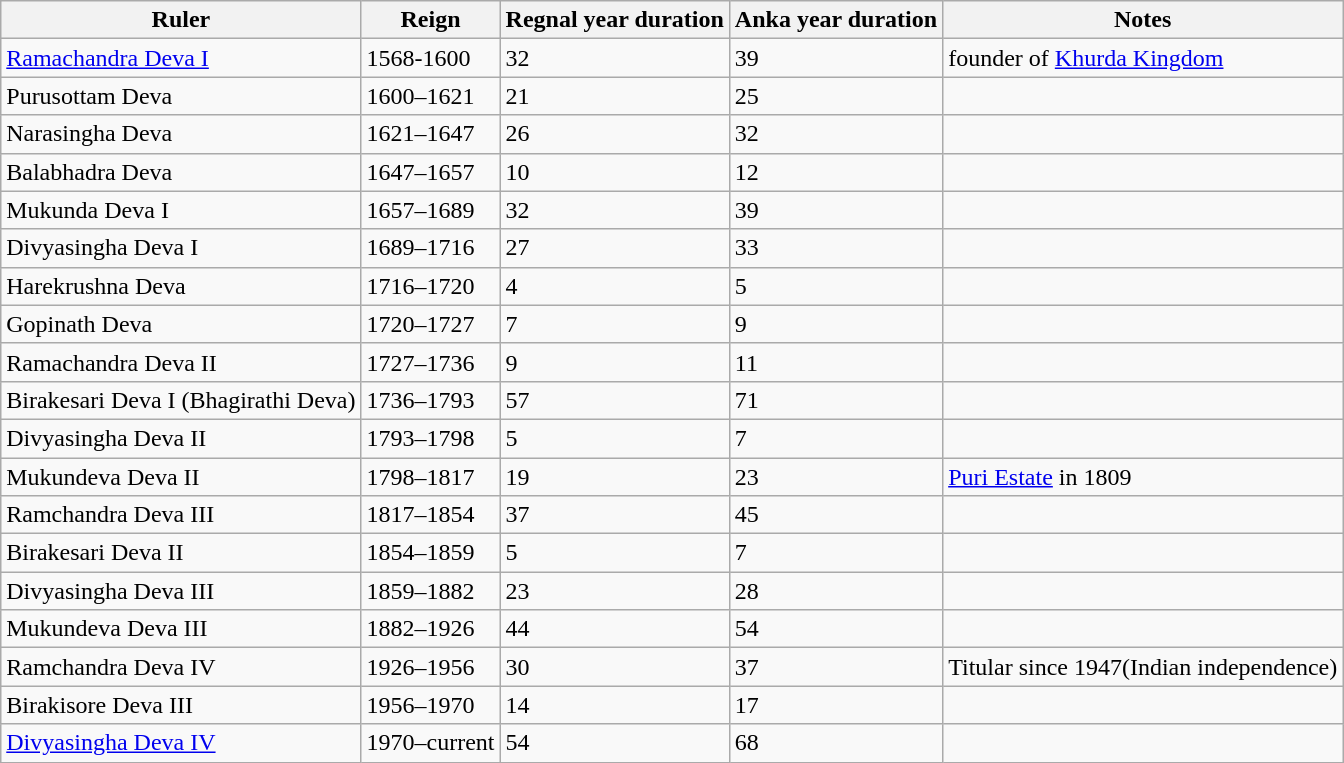<table class="wikitable">
<tr>
<th>Ruler</th>
<th>Reign</th>
<th>Regnal year duration</th>
<th>Anka year duration</th>
<th>Notes</th>
</tr>
<tr>
<td><a href='#'>Ramachandra Deva I</a></td>
<td>1568-1600</td>
<td>32</td>
<td>39</td>
<td>founder of <a href='#'>Khurda Kingdom</a></td>
</tr>
<tr>
<td>Purusottam Deva</td>
<td>1600–1621</td>
<td>21</td>
<td>25</td>
<td></td>
</tr>
<tr>
<td>Narasingha Deva</td>
<td>1621–1647</td>
<td>26</td>
<td>32</td>
<td></td>
</tr>
<tr>
<td>Balabhadra Deva</td>
<td>1647–1657</td>
<td>10</td>
<td>12</td>
<td></td>
</tr>
<tr>
<td>Mukunda Deva I</td>
<td>1657–1689</td>
<td>32</td>
<td>39</td>
<td></td>
</tr>
<tr>
<td>Divyasingha Deva I</td>
<td>1689–1716</td>
<td>27</td>
<td>33</td>
<td></td>
</tr>
<tr>
<td>Harekrushna Deva</td>
<td>1716–1720</td>
<td>4</td>
<td>5</td>
<td></td>
</tr>
<tr>
<td>Gopinath Deva</td>
<td>1720–1727</td>
<td>7</td>
<td>9</td>
<td></td>
</tr>
<tr>
<td>Ramachandra Deva II</td>
<td>1727–1736</td>
<td>9</td>
<td>11</td>
<td></td>
</tr>
<tr>
<td>Birakesari Deva I (Bhagirathi Deva)</td>
<td>1736–1793</td>
<td>57</td>
<td>71</td>
<td></td>
</tr>
<tr>
<td>Divyasingha Deva II</td>
<td>1793–1798</td>
<td>5</td>
<td>7</td>
<td></td>
</tr>
<tr>
<td>Mukundeva Deva II</td>
<td>1798–1817</td>
<td>19</td>
<td>23</td>
<td><a href='#'>Puri Estate</a> in 1809</td>
</tr>
<tr>
<td>Ramchandra Deva III</td>
<td>1817–1854</td>
<td>37</td>
<td>45</td>
<td></td>
</tr>
<tr>
<td>Birakesari Deva II</td>
<td>1854–1859</td>
<td>5</td>
<td>7</td>
<td></td>
</tr>
<tr>
<td>Divyasingha Deva III</td>
<td>1859–1882</td>
<td>23</td>
<td>28</td>
<td></td>
</tr>
<tr>
<td>Mukundeva Deva III</td>
<td>1882–1926</td>
<td>44</td>
<td>54</td>
<td></td>
</tr>
<tr>
<td>Ramchandra Deva IV</td>
<td>1926–1956</td>
<td>30</td>
<td>37</td>
<td>Titular since 1947(Indian independence)</td>
</tr>
<tr>
<td>Birakisore Deva III</td>
<td>1956–1970</td>
<td>14</td>
<td>17</td>
<td></td>
</tr>
<tr>
<td><a href='#'>Divyasingha Deva IV</a></td>
<td>1970–current</td>
<td>54</td>
<td>68</td>
<td></td>
</tr>
</table>
